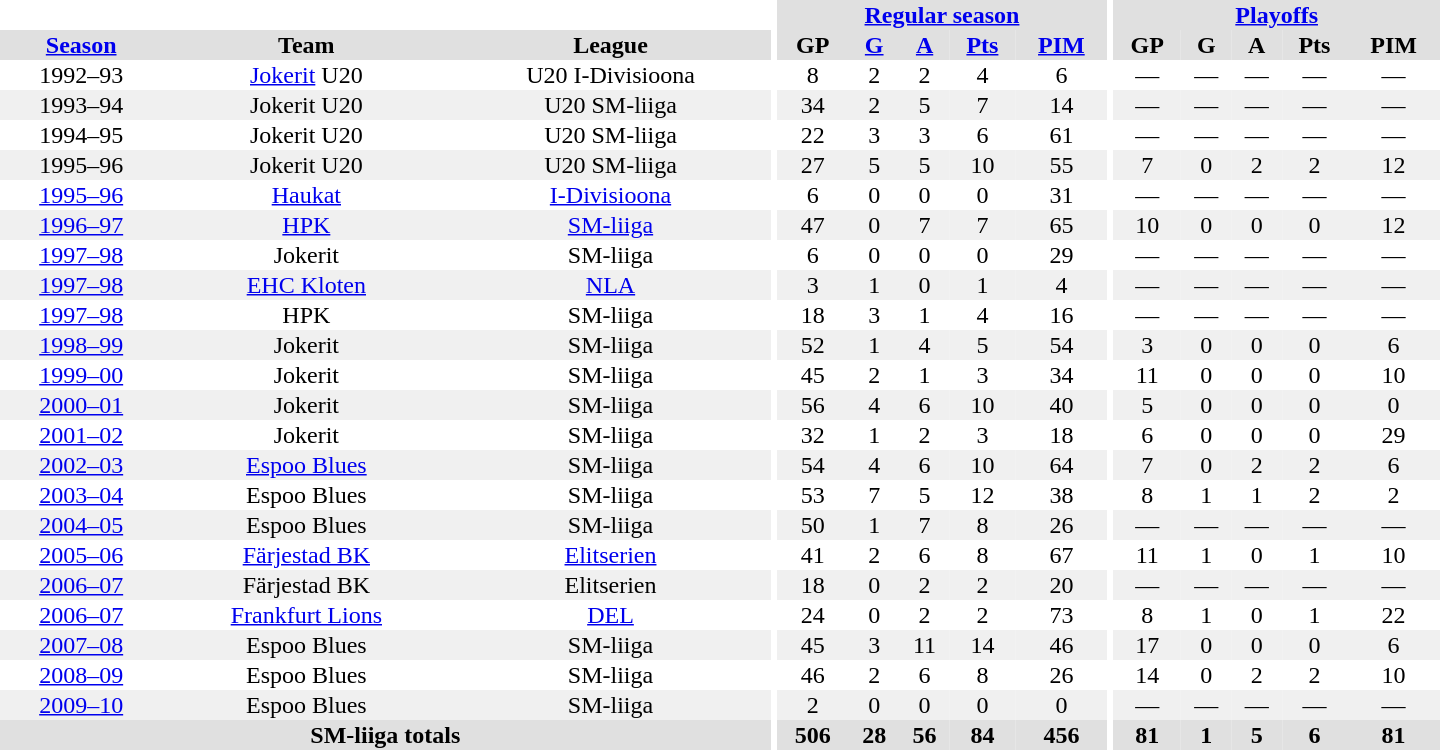<table border="0" cellpadding="1" cellspacing="0" style="text-align:center; width:60em">
<tr bgcolor="#e0e0e0">
<th colspan="3" bgcolor="#ffffff"></th>
<th rowspan="99" bgcolor="#ffffff"></th>
<th colspan="5"><a href='#'>Regular season</a></th>
<th rowspan="99" bgcolor="#ffffff"></th>
<th colspan="5"><a href='#'>Playoffs</a></th>
</tr>
<tr bgcolor="#e0e0e0">
<th><a href='#'>Season</a></th>
<th>Team</th>
<th>League</th>
<th>GP</th>
<th><a href='#'>G</a></th>
<th><a href='#'>A</a></th>
<th><a href='#'>Pts</a></th>
<th><a href='#'>PIM</a></th>
<th>GP</th>
<th>G</th>
<th>A</th>
<th>Pts</th>
<th>PIM</th>
</tr>
<tr>
<td>1992–93</td>
<td><a href='#'>Jokerit</a> U20</td>
<td>U20 I-Divisioona</td>
<td>8</td>
<td>2</td>
<td>2</td>
<td>4</td>
<td>6</td>
<td>—</td>
<td>—</td>
<td>—</td>
<td>—</td>
<td>—</td>
</tr>
<tr bgcolor="#f0f0f0">
<td>1993–94</td>
<td>Jokerit U20</td>
<td>U20 SM-liiga</td>
<td>34</td>
<td>2</td>
<td>5</td>
<td>7</td>
<td>14</td>
<td>—</td>
<td>—</td>
<td>—</td>
<td>—</td>
<td>—</td>
</tr>
<tr>
<td>1994–95</td>
<td>Jokerit U20</td>
<td>U20 SM-liiga</td>
<td>22</td>
<td>3</td>
<td>3</td>
<td>6</td>
<td>61</td>
<td>—</td>
<td>—</td>
<td>—</td>
<td>—</td>
<td>—</td>
</tr>
<tr bgcolor="#f0f0f0">
<td>1995–96</td>
<td>Jokerit U20</td>
<td>U20 SM-liiga</td>
<td>27</td>
<td>5</td>
<td>5</td>
<td>10</td>
<td>55</td>
<td>7</td>
<td>0</td>
<td>2</td>
<td>2</td>
<td>12</td>
</tr>
<tr>
<td><a href='#'>1995–96</a></td>
<td><a href='#'>Haukat</a></td>
<td><a href='#'>I-Divisioona</a></td>
<td>6</td>
<td>0</td>
<td>0</td>
<td>0</td>
<td>31</td>
<td>—</td>
<td>—</td>
<td>—</td>
<td>—</td>
<td>—</td>
</tr>
<tr bgcolor="#f0f0f0">
<td><a href='#'>1996–97</a></td>
<td><a href='#'>HPK</a></td>
<td><a href='#'>SM-liiga</a></td>
<td>47</td>
<td>0</td>
<td>7</td>
<td>7</td>
<td>65</td>
<td>10</td>
<td>0</td>
<td>0</td>
<td>0</td>
<td>12</td>
</tr>
<tr>
<td><a href='#'>1997–98</a></td>
<td>Jokerit</td>
<td>SM-liiga</td>
<td>6</td>
<td>0</td>
<td>0</td>
<td>0</td>
<td>29</td>
<td>—</td>
<td>—</td>
<td>—</td>
<td>—</td>
<td>—</td>
</tr>
<tr bgcolor="#f0f0f0">
<td><a href='#'>1997–98</a></td>
<td><a href='#'>EHC Kloten</a></td>
<td><a href='#'>NLA</a></td>
<td>3</td>
<td>1</td>
<td>0</td>
<td>1</td>
<td>4</td>
<td>—</td>
<td>—</td>
<td>—</td>
<td>—</td>
<td>—</td>
</tr>
<tr>
<td><a href='#'>1997–98</a></td>
<td>HPK</td>
<td>SM-liiga</td>
<td>18</td>
<td>3</td>
<td>1</td>
<td>4</td>
<td>16</td>
<td>—</td>
<td>—</td>
<td>—</td>
<td>—</td>
<td>—</td>
</tr>
<tr bgcolor="#f0f0f0">
<td><a href='#'>1998–99</a></td>
<td>Jokerit</td>
<td>SM-liiga</td>
<td>52</td>
<td>1</td>
<td>4</td>
<td>5</td>
<td>54</td>
<td>3</td>
<td>0</td>
<td>0</td>
<td>0</td>
<td>6</td>
</tr>
<tr>
<td><a href='#'>1999–00</a></td>
<td>Jokerit</td>
<td>SM-liiga</td>
<td>45</td>
<td>2</td>
<td>1</td>
<td>3</td>
<td>34</td>
<td>11</td>
<td>0</td>
<td>0</td>
<td>0</td>
<td>10</td>
</tr>
<tr bgcolor="#f0f0f0">
<td><a href='#'>2000–01</a></td>
<td>Jokerit</td>
<td>SM-liiga</td>
<td>56</td>
<td>4</td>
<td>6</td>
<td>10</td>
<td>40</td>
<td>5</td>
<td>0</td>
<td>0</td>
<td>0</td>
<td>0</td>
</tr>
<tr>
<td><a href='#'>2001–02</a></td>
<td>Jokerit</td>
<td>SM-liiga</td>
<td>32</td>
<td>1</td>
<td>2</td>
<td>3</td>
<td>18</td>
<td>6</td>
<td>0</td>
<td>0</td>
<td>0</td>
<td>29</td>
</tr>
<tr bgcolor="#f0f0f0">
<td><a href='#'>2002–03</a></td>
<td><a href='#'>Espoo Blues</a></td>
<td>SM-liiga</td>
<td>54</td>
<td>4</td>
<td>6</td>
<td>10</td>
<td>64</td>
<td>7</td>
<td>0</td>
<td>2</td>
<td>2</td>
<td>6</td>
</tr>
<tr>
<td><a href='#'>2003–04</a></td>
<td>Espoo Blues</td>
<td>SM-liiga</td>
<td>53</td>
<td>7</td>
<td>5</td>
<td>12</td>
<td>38</td>
<td>8</td>
<td>1</td>
<td>1</td>
<td>2</td>
<td>2</td>
</tr>
<tr bgcolor="#f0f0f0">
<td><a href='#'>2004–05</a></td>
<td>Espoo Blues</td>
<td>SM-liiga</td>
<td>50</td>
<td>1</td>
<td>7</td>
<td>8</td>
<td>26</td>
<td>—</td>
<td>—</td>
<td>—</td>
<td>—</td>
<td>—</td>
</tr>
<tr>
<td><a href='#'>2005–06</a></td>
<td><a href='#'>Färjestad BK</a></td>
<td><a href='#'>Elitserien</a></td>
<td>41</td>
<td>2</td>
<td>6</td>
<td>8</td>
<td>67</td>
<td>11</td>
<td>1</td>
<td>0</td>
<td>1</td>
<td>10</td>
</tr>
<tr bgcolor="#f0f0f0">
<td><a href='#'>2006–07</a></td>
<td>Färjestad BK</td>
<td>Elitserien</td>
<td>18</td>
<td>0</td>
<td>2</td>
<td>2</td>
<td>20</td>
<td>—</td>
<td>—</td>
<td>—</td>
<td>—</td>
<td>—</td>
</tr>
<tr>
<td><a href='#'>2006–07</a></td>
<td><a href='#'>Frankfurt Lions</a></td>
<td><a href='#'>DEL</a></td>
<td>24</td>
<td>0</td>
<td>2</td>
<td>2</td>
<td>73</td>
<td>8</td>
<td>1</td>
<td>0</td>
<td>1</td>
<td>22</td>
</tr>
<tr bgcolor="#f0f0f0">
<td><a href='#'>2007–08</a></td>
<td>Espoo Blues</td>
<td>SM-liiga</td>
<td>45</td>
<td>3</td>
<td>11</td>
<td>14</td>
<td>46</td>
<td>17</td>
<td>0</td>
<td>0</td>
<td>0</td>
<td>6</td>
</tr>
<tr>
<td><a href='#'>2008–09</a></td>
<td>Espoo Blues</td>
<td>SM-liiga</td>
<td>46</td>
<td>2</td>
<td>6</td>
<td>8</td>
<td>26</td>
<td>14</td>
<td>0</td>
<td>2</td>
<td>2</td>
<td>10</td>
</tr>
<tr bgcolor="#f0f0f0">
<td><a href='#'>2009–10</a></td>
<td>Espoo Blues</td>
<td>SM-liiga</td>
<td>2</td>
<td>0</td>
<td>0</td>
<td>0</td>
<td>0</td>
<td>—</td>
<td>—</td>
<td>—</td>
<td>—</td>
<td>—</td>
</tr>
<tr>
</tr>
<tr ALIGN="center" bgcolor="#e0e0e0">
<th colspan="3">SM-liiga totals</th>
<th ALIGN="center">506</th>
<th ALIGN="center">28</th>
<th ALIGN="center">56</th>
<th ALIGN="center">84</th>
<th ALIGN="center">456</th>
<th ALIGN="center">81</th>
<th ALIGN="center">1</th>
<th ALIGN="center">5</th>
<th ALIGN="center">6</th>
<th ALIGN="center">81</th>
</tr>
</table>
